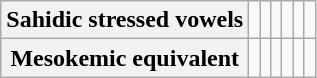<table class="wikitable" style="text-align:center">
<tr>
<th>Sahidic stressed vowels</th>
<td></td>
<td></td>
<td></td>
<td></td>
<td></td>
<td></td>
</tr>
<tr>
<th>Mesokemic equivalent</th>
<td></td>
<td></td>
<td></td>
<td></td>
<td></td>
<td></td>
</tr>
</table>
